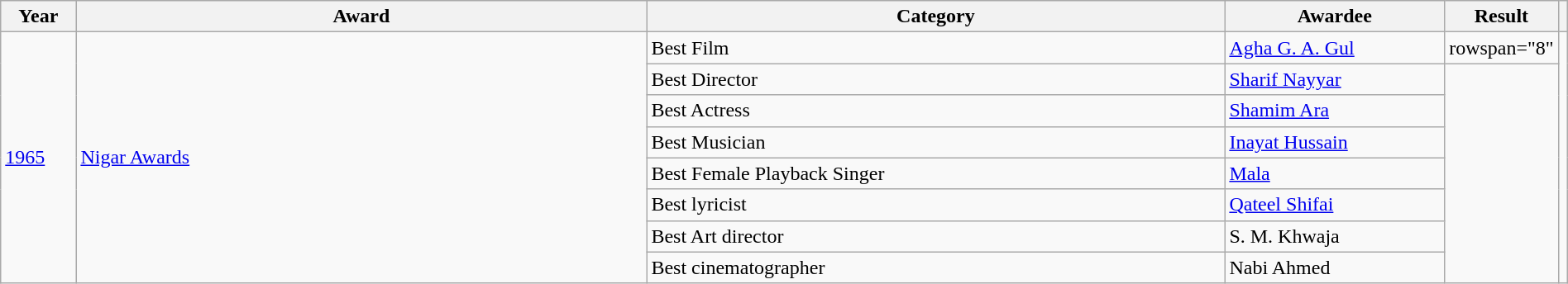<table class="wikitable sortable" width=100%>
<tr>
<th width=5%>Year</th>
<th style="width:40%;">Award</th>
<th style="width:40%;">Category</th>
<th style="width:40%;">Awardee</th>
<th style="width:10%;">Result</th>
<th width=5%></th>
</tr>
<tr>
<td rowspan="8"><a href='#'>1965</a></td>
<td rowspan="8"><a href='#'>Nigar Awards</a></td>
<td>Best Film</td>
<td><a href='#'>Agha G. A. Gul</a></td>
<td>rowspan="8"</td>
<td rowspan="8"></td>
</tr>
<tr>
<td>Best Director</td>
<td><a href='#'>Sharif Nayyar</a></td>
</tr>
<tr>
<td>Best Actress</td>
<td><a href='#'>Shamim Ara</a></td>
</tr>
<tr>
<td>Best Musician</td>
<td><a href='#'>Inayat Hussain</a></td>
</tr>
<tr>
<td>Best Female Playback Singer</td>
<td><a href='#'>Mala</a></td>
</tr>
<tr>
<td>Best lyricist</td>
<td><a href='#'>Qateel Shifai</a></td>
</tr>
<tr>
<td>Best Art director</td>
<td>S. M. Khwaja</td>
</tr>
<tr>
<td>Best cinematographer</td>
<td>Nabi Ahmed</td>
</tr>
</table>
